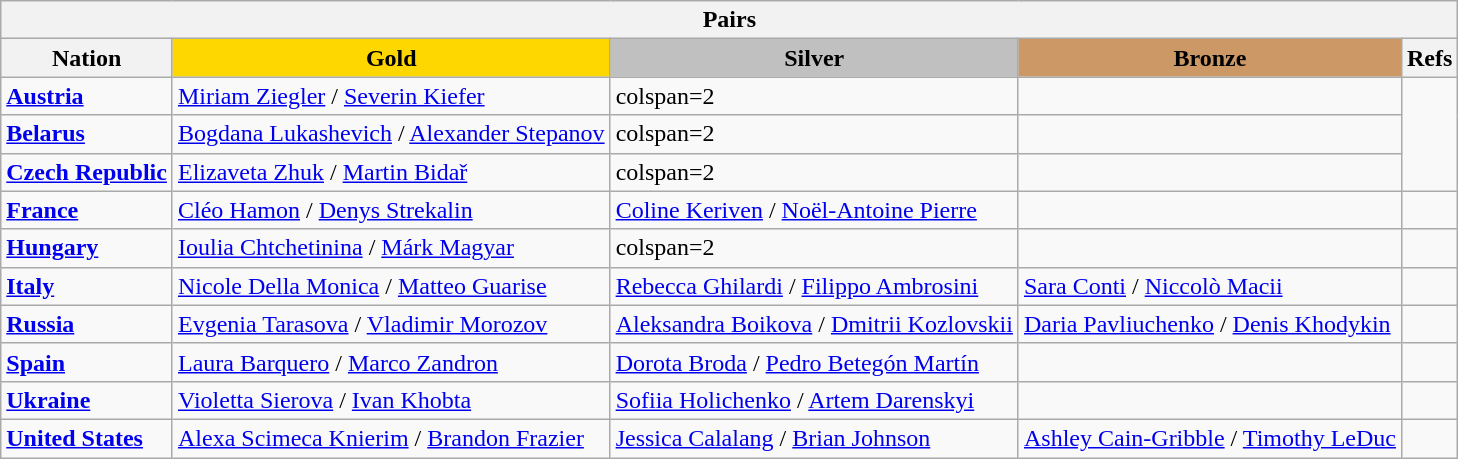<table class="wikitable">
<tr>
<th colspan=5>Pairs</th>
</tr>
<tr>
<th>Nation</th>
<td style="text-align:center; background:gold;"><strong>Gold</strong></td>
<td style="text-align:center; background:silver;"><strong>Silver</strong></td>
<td style="text-align:center; background:#c96;"><strong>Bronze</strong></td>
<th>Refs</th>
</tr>
<tr>
<td><strong> <a href='#'>Austria</a></strong></td>
<td><a href='#'>Miriam Ziegler</a> / <a href='#'>Severin Kiefer</a></td>
<td>colspan=2 </td>
<td></td>
</tr>
<tr>
<td><strong> <a href='#'>Belarus</a></strong></td>
<td><a href='#'>Bogdana Lukashevich</a> / <a href='#'>Alexander Stepanov</a></td>
<td>colspan=2 </td>
<td></td>
</tr>
<tr>
<td><strong> <a href='#'>Czech Republic</a></strong></td>
<td><a href='#'>Elizaveta Zhuk</a> / <a href='#'>Martin Bidař</a></td>
<td>colspan=2 </td>
<td></td>
</tr>
<tr>
<td><strong> <a href='#'>France</a></strong></td>
<td><a href='#'>Cléo Hamon</a> / <a href='#'>Denys Strekalin</a></td>
<td><a href='#'>Coline Keriven</a> / <a href='#'>Noël-Antoine Pierre</a></td>
<td></td>
<td></td>
</tr>
<tr>
<td><strong> <a href='#'>Hungary</a></strong></td>
<td><a href='#'>Ioulia Chtchetinina</a> / <a href='#'>Márk Magyar</a></td>
<td>colspan=2 </td>
<td></td>
</tr>
<tr>
<td><strong> <a href='#'>Italy</a></strong></td>
<td><a href='#'>Nicole Della Monica</a> / <a href='#'>Matteo Guarise</a></td>
<td><a href='#'>Rebecca Ghilardi</a> / <a href='#'>Filippo Ambrosini</a></td>
<td><a href='#'>Sara Conti</a> / <a href='#'>Niccolò Macii</a></td>
<td></td>
</tr>
<tr>
<td><strong> <a href='#'>Russia</a></strong></td>
<td><a href='#'>Evgenia Tarasova</a> / <a href='#'>Vladimir Morozov</a></td>
<td><a href='#'>Aleksandra Boikova</a> / <a href='#'>Dmitrii Kozlovskii</a></td>
<td><a href='#'>Daria Pavliuchenko</a> / <a href='#'>Denis Khodykin</a></td>
<td></td>
</tr>
<tr>
<td><strong> <a href='#'>Spain</a></strong></td>
<td><a href='#'>Laura Barquero</a> / <a href='#'>Marco Zandron</a></td>
<td><a href='#'>Dorota Broda</a> / <a href='#'>Pedro Betegón Martín</a></td>
<td></td>
<td></td>
</tr>
<tr>
<td><strong> <a href='#'>Ukraine</a></strong></td>
<td><a href='#'>Violetta Sierova</a> / <a href='#'>Ivan Khobta</a></td>
<td><a href='#'>Sofiia Holichenko</a> / <a href='#'>Artem Darenskyi</a></td>
<td></td>
<td></td>
</tr>
<tr>
<td><strong> <a href='#'>United States</a></strong></td>
<td><a href='#'>Alexa Scimeca Knierim</a> / <a href='#'>Brandon Frazier</a></td>
<td><a href='#'>Jessica Calalang</a> / <a href='#'>Brian Johnson</a></td>
<td><a href='#'>Ashley Cain-Gribble</a> / <a href='#'>Timothy LeDuc</a></td>
<td></td>
</tr>
</table>
